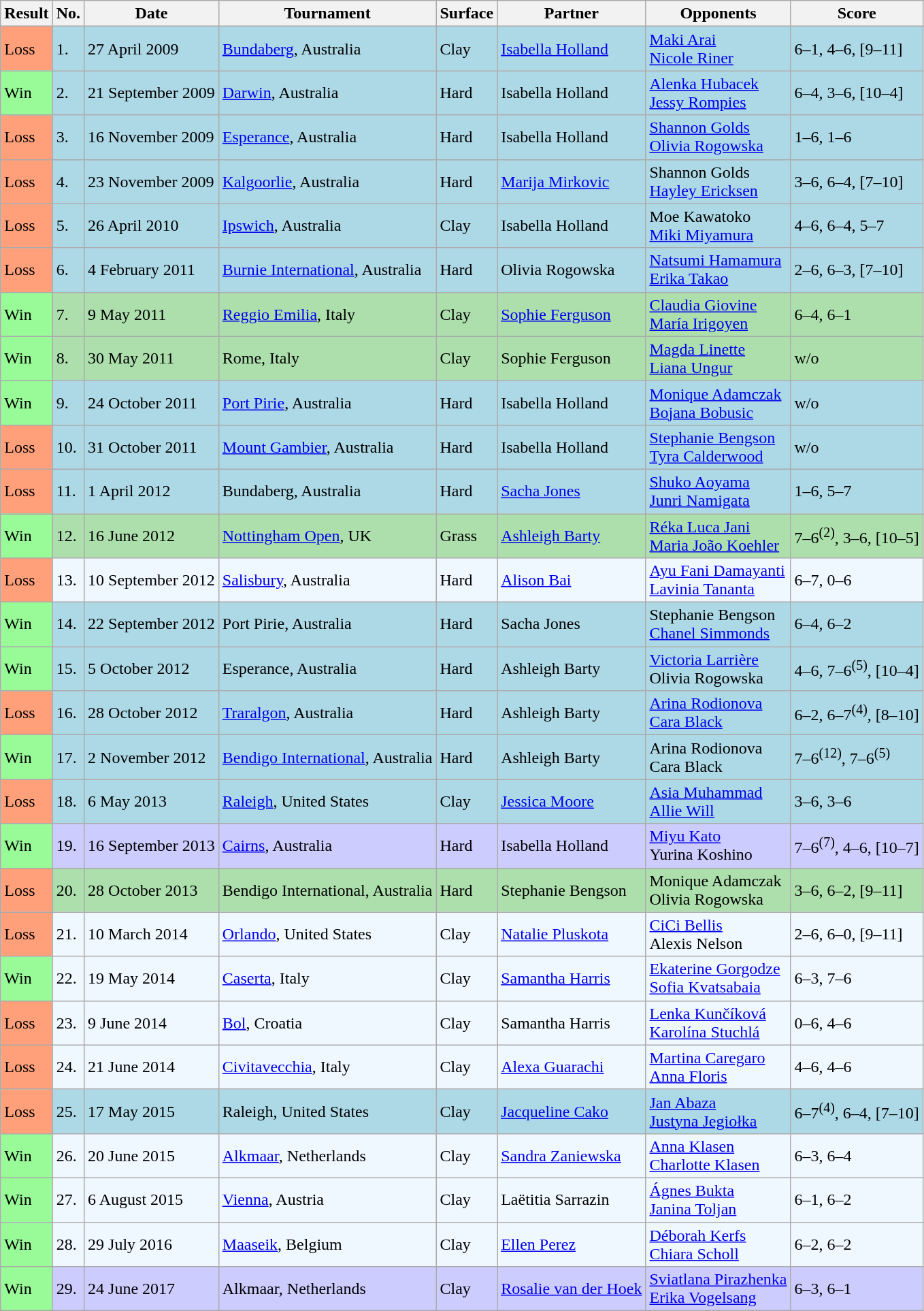<table class="sortable wikitable">
<tr>
<th>Result</th>
<th>No.</th>
<th>Date</th>
<th>Tournament</th>
<th>Surface</th>
<th>Partner</th>
<th>Opponents</th>
<th class="unsortable">Score</th>
</tr>
<tr style="background:lightblue;">
<td style="background:#ffa07a;">Loss</td>
<td>1.</td>
<td>27 April 2009</td>
<td><a href='#'>Bundaberg</a>, Australia</td>
<td>Clay</td>
<td> <a href='#'>Isabella Holland</a></td>
<td> <a href='#'>Maki Arai</a> <br>  <a href='#'>Nicole Riner</a></td>
<td>6–1, 4–6, [9–11]</td>
</tr>
<tr style="background:lightblue;">
<td style="background:#98fb98;">Win</td>
<td>2.</td>
<td>21 September 2009</td>
<td><a href='#'>Darwin</a>, Australia</td>
<td>Hard</td>
<td> Isabella Holland</td>
<td> <a href='#'>Alenka Hubacek</a> <br>  <a href='#'>Jessy Rompies</a></td>
<td>6–4, 3–6, [10–4]</td>
</tr>
<tr style="background:lightblue;">
<td style="background:#ffa07a;">Loss</td>
<td>3.</td>
<td>16 November 2009</td>
<td><a href='#'>Esperance</a>, Australia</td>
<td>Hard</td>
<td> Isabella Holland</td>
<td> <a href='#'>Shannon Golds</a> <br>  <a href='#'>Olivia Rogowska</a></td>
<td>1–6, 1–6</td>
</tr>
<tr style="background:lightblue;">
<td style="background:#ffa07a;">Loss</td>
<td>4.</td>
<td>23 November 2009</td>
<td><a href='#'>Kalgoorlie</a>, Australia</td>
<td>Hard</td>
<td> <a href='#'>Marija Mirkovic</a></td>
<td> Shannon Golds <br>  <a href='#'>Hayley Ericksen</a></td>
<td>3–6, 6–4, [7–10]</td>
</tr>
<tr style="background:lightblue;">
<td style="background:#ffa07a;">Loss</td>
<td>5.</td>
<td>26 April 2010</td>
<td><a href='#'>Ipswich</a>, Australia</td>
<td>Clay</td>
<td> Isabella Holland</td>
<td> Moe Kawatoko <br>  <a href='#'>Miki Miyamura</a></td>
<td>4–6, 6–4, 5–7</td>
</tr>
<tr style="background:lightblue;">
<td style="background:#ffa07a;">Loss</td>
<td>6.</td>
<td>4 February 2011</td>
<td><a href='#'>Burnie International</a>, Australia</td>
<td>Hard</td>
<td> Olivia Rogowska</td>
<td> <a href='#'>Natsumi Hamamura</a> <br>  <a href='#'>Erika Takao</a></td>
<td>2–6, 6–3, [7–10]</td>
</tr>
<tr style="background:#addfad;">
<td style="background:#98fb98;">Win</td>
<td>7.</td>
<td>9 May 2011</td>
<td><a href='#'>Reggio Emilia</a>, Italy</td>
<td>Clay</td>
<td> <a href='#'>Sophie Ferguson</a></td>
<td> <a href='#'>Claudia Giovine</a> <br>  <a href='#'>María Irigoyen</a></td>
<td>6–4, 6–1</td>
</tr>
<tr style="background:#addfad;">
<td style="background:#98fb98;">Win</td>
<td>8.</td>
<td>30 May 2011</td>
<td>Rome, Italy</td>
<td>Clay</td>
<td> Sophie Ferguson</td>
<td> <a href='#'>Magda Linette</a> <br>  <a href='#'>Liana Ungur</a></td>
<td>w/o</td>
</tr>
<tr style="background:lightblue;">
<td style="background:#98fb98;">Win</td>
<td>9.</td>
<td>24 October 2011</td>
<td><a href='#'>Port Pirie</a>, Australia</td>
<td>Hard</td>
<td> Isabella Holland</td>
<td> <a href='#'>Monique Adamczak</a> <br>  <a href='#'>Bojana Bobusic</a></td>
<td>w/o</td>
</tr>
<tr style="background:lightblue;">
<td style="background:#ffa07a;">Loss</td>
<td>10.</td>
<td>31 October 2011</td>
<td><a href='#'>Mount Gambier</a>, Australia</td>
<td>Hard</td>
<td> Isabella Holland</td>
<td> <a href='#'>Stephanie Bengson</a> <br>  <a href='#'>Tyra Calderwood</a></td>
<td>w/o</td>
</tr>
<tr style="background:lightblue;">
<td style="background:#ffa07a;">Loss</td>
<td>11.</td>
<td>1 April 2012</td>
<td>Bundaberg, Australia</td>
<td>Hard</td>
<td> <a href='#'>Sacha Jones</a></td>
<td> <a href='#'>Shuko Aoyama</a> <br>  <a href='#'>Junri Namigata</a></td>
<td>1–6, 5–7</td>
</tr>
<tr style="background:#addfad;">
<td style="background:#98fb98;">Win</td>
<td>12.</td>
<td>16 June 2012</td>
<td><a href='#'>Nottingham Open</a>, UK</td>
<td>Grass</td>
<td> <a href='#'>Ashleigh Barty</a></td>
<td> <a href='#'>Réka Luca Jani</a> <br>  <a href='#'>Maria João Koehler</a></td>
<td>7–6<sup>(2)</sup>, 3–6, [10–5]</td>
</tr>
<tr style="background:#f0f8ff;">
<td style="background:#ffa07a;">Loss</td>
<td>13.</td>
<td>10 September 2012</td>
<td><a href='#'>Salisbury</a>, Australia</td>
<td>Hard</td>
<td> <a href='#'>Alison Bai</a></td>
<td> <a href='#'>Ayu Fani Damayanti</a> <br>  <a href='#'>Lavinia Tananta</a></td>
<td>6–7, 0–6</td>
</tr>
<tr style="background:lightblue;">
<td style="background:#98fb98;">Win</td>
<td>14.</td>
<td>22 September 2012</td>
<td>Port Pirie, Australia</td>
<td>Hard</td>
<td> Sacha Jones</td>
<td> Stephanie Bengson <br>  <a href='#'>Chanel Simmonds</a></td>
<td>6–4, 6–2</td>
</tr>
<tr style="background:lightblue;">
<td style="background:#98fb98;">Win</td>
<td>15.</td>
<td>5 October 2012</td>
<td>Esperance, Australia</td>
<td>Hard</td>
<td> Ashleigh Barty</td>
<td> <a href='#'>Victoria Larrière</a> <br>  Olivia Rogowska</td>
<td>4–6, 7–6<sup>(5)</sup>, [10–4]</td>
</tr>
<tr style="background:lightblue;">
<td style="background:#ffa07a;">Loss</td>
<td>16.</td>
<td>28 October 2012</td>
<td><a href='#'>Traralgon</a>, Australia</td>
<td>Hard</td>
<td> Ashleigh Barty</td>
<td> <a href='#'>Arina Rodionova</a> <br>  <a href='#'>Cara Black</a></td>
<td>6–2, 6–7<sup>(4)</sup>, [8–10]</td>
</tr>
<tr style="background:lightblue;">
<td style="background:#98fb98;">Win</td>
<td>17.</td>
<td>2 November 2012</td>
<td><a href='#'>Bendigo International</a>, Australia</td>
<td>Hard</td>
<td> Ashleigh Barty</td>
<td> Arina Rodionova <br>  Cara Black</td>
<td>7–6<sup>(12)</sup>, 7–6<sup>(5)</sup></td>
</tr>
<tr style="background:lightblue;">
<td style="background:#ffa07a;">Loss</td>
<td>18.</td>
<td>6 May 2013</td>
<td><a href='#'>Raleigh</a>, United States</td>
<td>Clay</td>
<td> <a href='#'>Jessica Moore</a></td>
<td> <a href='#'>Asia Muhammad</a> <br>  <a href='#'>Allie Will</a></td>
<td>3–6, 3–6</td>
</tr>
<tr style="background:#ccccff;">
<td style="background:#98fb98;">Win</td>
<td>19.</td>
<td>16 September 2013</td>
<td><a href='#'>Cairns</a>, Australia</td>
<td>Hard</td>
<td> Isabella Holland</td>
<td> <a href='#'>Miyu Kato</a> <br>  Yurina Koshino</td>
<td>7–6<sup>(7)</sup>, 4–6, [10–7]</td>
</tr>
<tr style="background:#addfad;">
<td style="background:#ffa07a;">Loss</td>
<td>20.</td>
<td>28 October 2013</td>
<td>Bendigo International, Australia</td>
<td>Hard</td>
<td> Stephanie Bengson</td>
<td> Monique Adamczak <br>  Olivia Rogowska</td>
<td>3–6, 6–2, [9–11]</td>
</tr>
<tr style="background:#f0f8ff;">
<td style="background:#ffa07a;">Loss</td>
<td>21.</td>
<td>10 March 2014</td>
<td><a href='#'>Orlando</a>, United States</td>
<td>Clay</td>
<td> <a href='#'>Natalie Pluskota</a></td>
<td> <a href='#'>CiCi Bellis</a> <br>  Alexis Nelson</td>
<td>2–6, 6–0, [9–11]</td>
</tr>
<tr style="background:#f0f8ff;">
<td style="background:#98fb98;">Win</td>
<td>22.</td>
<td>19 May 2014</td>
<td><a href='#'>Caserta</a>, Italy</td>
<td>Clay</td>
<td> <a href='#'>Samantha Harris</a></td>
<td> <a href='#'>Ekaterine Gorgodze</a> <br>  <a href='#'>Sofia Kvatsabaia</a></td>
<td>6–3, 7–6</td>
</tr>
<tr style="background:#f0f8ff;">
<td style="background:#ffa07a;">Loss</td>
<td>23.</td>
<td>9 June 2014</td>
<td><a href='#'>Bol</a>, Croatia</td>
<td>Clay</td>
<td> Samantha Harris</td>
<td> <a href='#'>Lenka Kunčíková</a> <br>  <a href='#'>Karolína Stuchlá</a></td>
<td>0–6, 4–6</td>
</tr>
<tr style="background:#f0f8ff;">
<td style="background:#ffa07a;">Loss</td>
<td>24.</td>
<td>21 June 2014</td>
<td><a href='#'>Civitavecchia</a>, Italy</td>
<td>Clay</td>
<td> <a href='#'>Alexa Guarachi</a></td>
<td> <a href='#'>Martina Caregaro</a> <br>  <a href='#'>Anna Floris</a></td>
<td>4–6, 4–6</td>
</tr>
<tr style="background:lightblue;">
<td style="background:#ffa07a;">Loss</td>
<td>25.</td>
<td>17 May 2015</td>
<td>Raleigh, United States</td>
<td>Clay</td>
<td> <a href='#'>Jacqueline Cako</a></td>
<td> <a href='#'>Jan Abaza</a> <br>  <a href='#'>Justyna Jegiołka</a></td>
<td>6–7<sup>(4)</sup>, 6–4, [7–10]</td>
</tr>
<tr style="background:#f0f8ff;">
<td style="background:#98fb98;">Win</td>
<td>26.</td>
<td>20 June 2015</td>
<td><a href='#'>Alkmaar</a>, Netherlands</td>
<td>Clay</td>
<td> <a href='#'>Sandra Zaniewska</a></td>
<td> <a href='#'>Anna Klasen</a> <br>  <a href='#'>Charlotte Klasen</a></td>
<td>6–3, 6–4</td>
</tr>
<tr style="background:#f0f8ff;">
<td style="background:#98fb98;">Win</td>
<td>27.</td>
<td>6 August 2015</td>
<td><a href='#'>Vienna</a>, Austria</td>
<td>Clay</td>
<td> Laëtitia Sarrazin</td>
<td> <a href='#'>Ágnes Bukta</a> <br>  <a href='#'>Janina Toljan</a></td>
<td>6–1, 6–2</td>
</tr>
<tr style="background:#f0f8ff;">
<td style="background:#98fb98;">Win</td>
<td>28.</td>
<td>29 July 2016</td>
<td><a href='#'>Maaseik</a>, Belgium</td>
<td>Clay</td>
<td> <a href='#'>Ellen Perez</a></td>
<td> <a href='#'>Déborah Kerfs</a> <br>  <a href='#'>Chiara Scholl</a></td>
<td>6–2, 6–2</td>
</tr>
<tr style="background:#ccccff;">
<td style="background:#98fb98;">Win</td>
<td>29.</td>
<td>24 June 2017</td>
<td>Alkmaar, Netherlands</td>
<td>Clay</td>
<td> <a href='#'>Rosalie van der Hoek</a></td>
<td> <a href='#'>Sviatlana Pirazhenka</a> <br>  <a href='#'>Erika Vogelsang</a></td>
<td>6–3, 6–1</td>
</tr>
</table>
